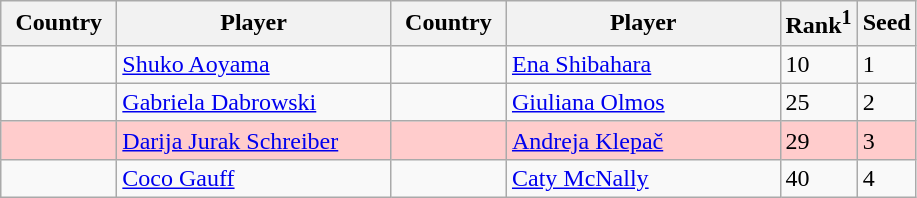<table class="sortable wikitable">
<tr>
<th width="70">Country</th>
<th width="175">Player</th>
<th width="70">Country</th>
<th width="175">Player</th>
<th>Rank<sup>1</sup></th>
<th>Seed</th>
</tr>
<tr>
<td></td>
<td><a href='#'>Shuko Aoyama</a></td>
<td></td>
<td><a href='#'>Ena Shibahara</a></td>
<td>10</td>
<td>1</td>
</tr>
<tr>
<td></td>
<td><a href='#'>Gabriela Dabrowski</a></td>
<td></td>
<td><a href='#'>Giuliana Olmos</a></td>
<td>25</td>
<td>2</td>
</tr>
<tr style="background:#fcc;">
<td></td>
<td><a href='#'>Darija Jurak Schreiber</a></td>
<td></td>
<td><a href='#'>Andreja Klepač</a></td>
<td>29</td>
<td>3</td>
</tr>
<tr>
<td></td>
<td><a href='#'>Coco Gauff</a></td>
<td></td>
<td><a href='#'>Caty McNally</a></td>
<td>40</td>
<td>4</td>
</tr>
</table>
